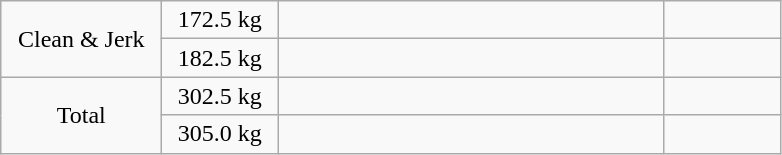<table class = "wikitable" style="text-align:center;">
<tr>
<td width=100 rowspan=2>Clean & Jerk</td>
<td width=70>172.5 kg</td>
<td width=250 align=left></td>
<td width=70></td>
</tr>
<tr>
<td>182.5 kg</td>
<td align=left></td>
<td></td>
</tr>
<tr>
<td rowspan=2>Total</td>
<td>302.5 kg</td>
<td align=left></td>
<td></td>
</tr>
<tr>
<td>305.0 kg</td>
<td align=left></td>
<td></td>
</tr>
</table>
